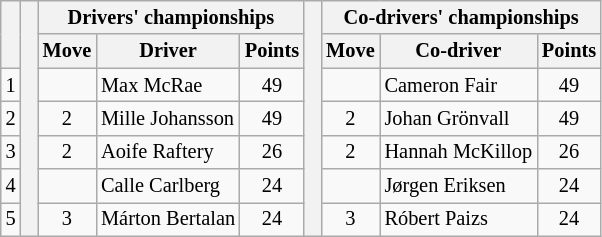<table class="wikitable" style="font-size:85%;">
<tr>
<th rowspan="2"></th>
<th rowspan="7" style="width:5px;"></th>
<th colspan="3">Drivers' championships</th>
<th rowspan="7" style="width:5px;"></th>
<th colspan="3" nowrap="">Co-drivers' championships</th>
</tr>
<tr>
<th>Move</th>
<th>Driver</th>
<th>Points</th>
<th>Move</th>
<th>Co-driver</th>
<th>Points</th>
</tr>
<tr>
<td align="center">1</td>
<td align="center"></td>
<td>Max McRae</td>
<td align="center">49</td>
<td align="center"></td>
<td>Cameron Fair</td>
<td align="center">49</td>
</tr>
<tr>
<td align="center">2</td>
<td align="center"> 2</td>
<td>Mille Johansson</td>
<td align="center">49</td>
<td align="center"> 2</td>
<td>Johan Grönvall</td>
<td align="center">49</td>
</tr>
<tr>
<td align="center">3</td>
<td align="center"> 2</td>
<td>Aoife Raftery</td>
<td align="center">26</td>
<td align="center"> 2</td>
<td>Hannah McKillop</td>
<td align="center">26</td>
</tr>
<tr>
<td align="center">4</td>
<td align="center"></td>
<td>Calle Carlberg</td>
<td align="center">24</td>
<td align="center"></td>
<td>Jørgen Eriksen</td>
<td align="center">24</td>
</tr>
<tr>
<td align="center">5</td>
<td align="center"> 3</td>
<td>Márton Bertalan</td>
<td align="center">24</td>
<td align="center"> 3</td>
<td>Róbert Paizs</td>
<td align="center">24</td>
</tr>
</table>
